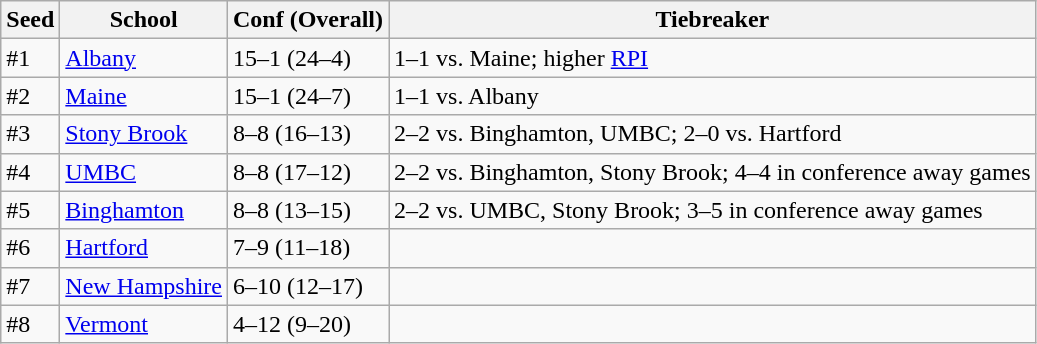<table class="wikitable">
<tr>
<th>Seed</th>
<th>School</th>
<th>Conf (Overall)</th>
<th>Tiebreaker</th>
</tr>
<tr>
<td>#1</td>
<td><a href='#'>Albany</a></td>
<td>15–1 (24–4)</td>
<td>1–1 vs. Maine; higher <a href='#'>RPI</a></td>
</tr>
<tr>
<td>#2</td>
<td><a href='#'>Maine</a></td>
<td>15–1 (24–7)</td>
<td>1–1 vs. Albany</td>
</tr>
<tr>
<td>#3</td>
<td><a href='#'>Stony Brook</a></td>
<td>8–8 (16–13)</td>
<td>2–2 vs. Binghamton, UMBC; 2–0 vs. Hartford</td>
</tr>
<tr>
<td>#4</td>
<td><a href='#'>UMBC</a></td>
<td>8–8 (17–12)</td>
<td>2–2 vs. Binghamton, Stony Brook; 4–4 in conference away games</td>
</tr>
<tr>
<td>#5</td>
<td><a href='#'>Binghamton</a></td>
<td>8–8 (13–15)</td>
<td>2–2 vs. UMBC, Stony Brook; 3–5 in conference away games</td>
</tr>
<tr>
<td>#6</td>
<td><a href='#'>Hartford</a></td>
<td>7–9 (11–18)</td>
<td></td>
</tr>
<tr>
<td>#7</td>
<td><a href='#'>New Hampshire</a></td>
<td>6–10 (12–17)</td>
<td></td>
</tr>
<tr>
<td>#8</td>
<td><a href='#'>Vermont</a></td>
<td>4–12 (9–20)</td>
<td></td>
</tr>
</table>
